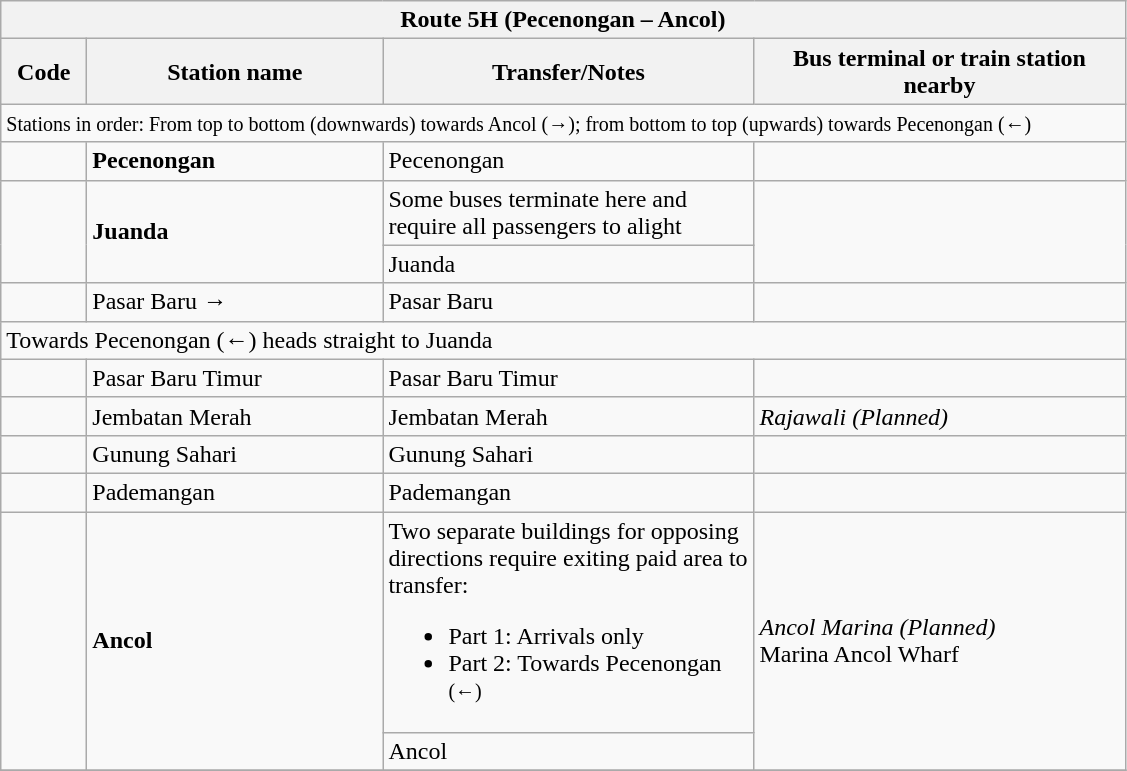<table class="wikitable" style="font-size:100%">
<tr>
<th colspan="4" align="left"> Route 5H (Pecenongan – Ancol)</th>
</tr>
<tr>
<th width="50">Code</th>
<th width="190">Station name</th>
<th width="240">Transfer/Notes</th>
<th width="240">Bus terminal or train station nearby</th>
</tr>
<tr>
<td colspan="4"><small>Stations in order: From top to bottom (downwards) towards Ancol (→); from bottom to top (upwards) towards Pecenongan (←)</small></td>
</tr>
<tr>
<td align="center"><strong></strong><br><strong></strong></td>
<td><strong>Pecenongan</strong></td>
<td>     Pecenongan</td>
<td></td>
</tr>
<tr>
<td align="center" rowspan="2"><strong></strong><br><strong></strong></td>
<td rowspan="2"><strong>Juanda</strong></td>
<td>Some buses terminate here and require all passengers to alight</td>
<td rowspan="2"> </td>
</tr>
<tr>
<td>     Juanda</td>
</tr>
<tr>
<td align="center"><strong></strong></td>
<td>Pasar Baru →</td>
<td>  Pasar Baru</td>
<td></td>
</tr>
<tr>
<td colspan="4">Towards Pecenongan (←) heads straight to Juanda</td>
</tr>
<tr>
<td align="center"><strong></strong></td>
<td>Pasar Baru Timur</td>
<td>  Pasar Baru Timur</td>
<td></td>
</tr>
<tr>
<td align="center"><strong></strong><br><strong></strong></td>
<td>Jembatan Merah</td>
<td>   Jembatan Merah</td>
<td> <em>Rajawali (Planned)</em></td>
</tr>
<tr>
<td align="center"><strong></strong><br><strong></strong></td>
<td>Gunung Sahari</td>
<td>   Gunung Sahari</td>
<td></td>
</tr>
<tr>
<td align="center"><strong></strong></td>
<td>Pademangan</td>
<td>  Pademangan</td>
<td></td>
</tr>
<tr>
<td rowspan="2" align="center"><strong></strong></td>
<td rowspan="2"><strong>Ancol</strong></td>
<td>Two separate buildings for opposing directions require exiting paid area to transfer:<br><ul><li>Part 1: Arrivals only</li><li>Part 2: Towards Pecenongan <small>(←)</small></li></ul></td>
<td rowspan="2"> <em>Ancol Marina (Planned)</em><br> Marina Ancol Wharf</td>
</tr>
<tr>
<td> Ancol</td>
</tr>
<tr>
</tr>
</table>
